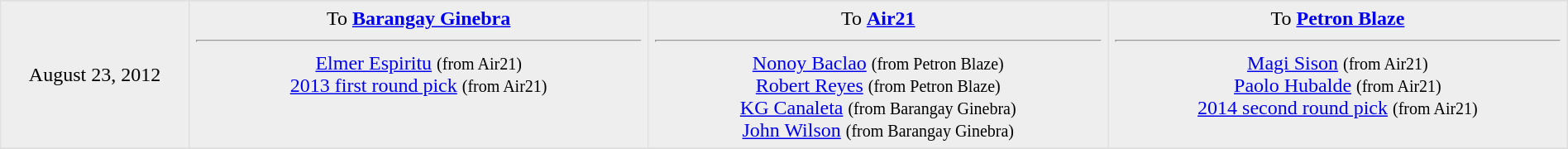<table border=1 style="border-collapse:collapse; text-align: center; width: 100%" bordercolor="#DFDFDF" cellpadding="5">
<tr>
</tr>
<tr bgcolor="eeeeee">
<td style="width:12%">August 23, 2012</td>
<td style="width:29.3%" valign="top">To <strong><a href='#'>Barangay Ginebra</a> <hr> </strong><a href='#'>Elmer Espiritu</a> <small>(from Air21)</small> <br> <a href='#'>2013 first round pick</a> <small>(from Air21)</small></td>
<td style="width:29.3%" valign="top">To <strong><a href='#'>Air21</a></strong><hr><a href='#'>Nonoy Baclao</a> <small>(from Petron Blaze)</small> <br> <a href='#'>Robert Reyes</a> <small>(from Petron Blaze)</small> <br><a href='#'>KG Canaleta</a> <small>(from Barangay Ginebra)</small> <br><a href='#'>John Wilson</a> <small>(from Barangay Ginebra)</small></td>
<td style="width:29.3%" valign="top">To <strong><a href='#'>Petron Blaze</a></strong><hr><a href='#'>Magi Sison</a> <small>(from Air21)</small> <br> <a href='#'>Paolo Hubalde</a> <small>(from Air21)</small> <br> <a href='#'>2014 second round pick</a> <small>(from Air21)</small></td>
</tr>
<tr>
</tr>
</table>
